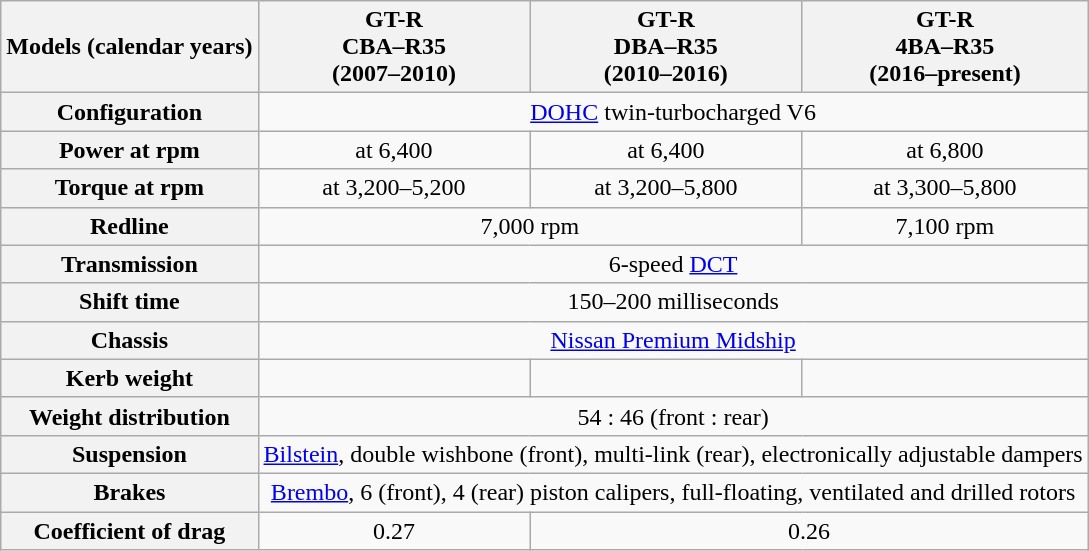<table class="wikitable" style="text-align:center;">
<tr>
<th>Models (calendar years)</th>
<th>GT-R<br>CBA–R35<br>(2007–2010)</th>
<th>GT-R<br>DBA–R35<br>(2010–2016)</th>
<th>GT-R<br>4BA–R35<br>(2016–present)</th>
</tr>
<tr>
<th style="text-align:center;">Configuration</th>
<td colspan="3"> <a href='#'>DOHC</a> twin-turbocharged V6</td>
</tr>
<tr>
<th style="text-align:center;">Power at rpm</th>
<td> at 6,400</td>
<td> at 6,400</td>
<td> at 6,800</td>
</tr>
<tr>
<th style="text-align: center;">Torque at rpm</th>
<td> at 3,200–5,200</td>
<td> at 3,200–5,800</td>
<td> at 3,300–5,800</td>
</tr>
<tr>
<th style="text-align:center;">Redline</th>
<td colspan="2">7,000 rpm</td>
<td>7,100 rpm</td>
</tr>
<tr>
<th style="text-align:center;">Transmission</th>
<td colspan="3">6-speed <a href='#'>DCT</a></td>
</tr>
<tr>
<th>Shift time</th>
<td colspan="3">150–200 milliseconds</td>
</tr>
<tr>
<th style="text-align:center;">Chassis</th>
<td colspan="3"><a href='#'>Nissan Premium Midship</a></td>
</tr>
<tr>
<th style="text-align:center;">Kerb weight</th>
<td></td>
<td></td>
<td></td>
</tr>
<tr>
<th>Weight distribution</th>
<td colspan="3">54 : 46 (front : rear)</td>
</tr>
<tr>
<th>Suspension</th>
<td colspan="3"><a href='#'>Bilstein</a>, double wishbone (front), multi-link (rear), electronically adjustable dampers</td>
</tr>
<tr>
<th>Brakes</th>
<td colspan="3"><a href='#'>Brembo</a>, 6 (front), 4 (rear) piston calipers, full-floating, ventilated and drilled rotors</td>
</tr>
<tr>
<th>Coefficient of drag</th>
<td>0.27 <a href='#'></a></td>
<td colspan="2">0.26 <a href='#'></a></td>
</tr>
</table>
